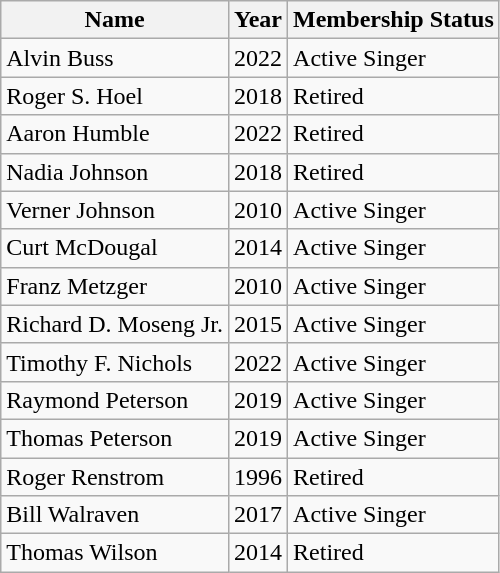<table class="wikitable mw-collapsible">
<tr>
<th>Name</th>
<th>Year</th>
<th>Membership Status</th>
</tr>
<tr>
<td>Alvin Buss</td>
<td>2022</td>
<td>Active Singer</td>
</tr>
<tr>
<td>Roger S. Hoel</td>
<td>2018</td>
<td>Retired</td>
</tr>
<tr>
<td>Aaron Humble</td>
<td>2022</td>
<td>Retired</td>
</tr>
<tr>
<td>Nadia Johnson</td>
<td>2018</td>
<td>Retired</td>
</tr>
<tr>
<td>Verner Johnson</td>
<td>2010</td>
<td>Active Singer</td>
</tr>
<tr>
<td>Curt McDougal</td>
<td>2014</td>
<td>Active Singer</td>
</tr>
<tr>
<td>Franz Metzger</td>
<td>2010</td>
<td>Active Singer</td>
</tr>
<tr>
<td>Richard D. Moseng Jr.</td>
<td>2015</td>
<td>Active Singer</td>
</tr>
<tr>
<td>Timothy F. Nichols</td>
<td>2022</td>
<td>Active Singer</td>
</tr>
<tr>
<td>Raymond Peterson</td>
<td>2019</td>
<td>Active Singer</td>
</tr>
<tr>
<td>Thomas Peterson</td>
<td>2019</td>
<td>Active Singer</td>
</tr>
<tr>
<td>Roger Renstrom</td>
<td>1996</td>
<td>Retired</td>
</tr>
<tr>
<td>Bill Walraven</td>
<td>2017</td>
<td>Active Singer</td>
</tr>
<tr>
<td>Thomas Wilson</td>
<td>2014</td>
<td>Retired</td>
</tr>
</table>
